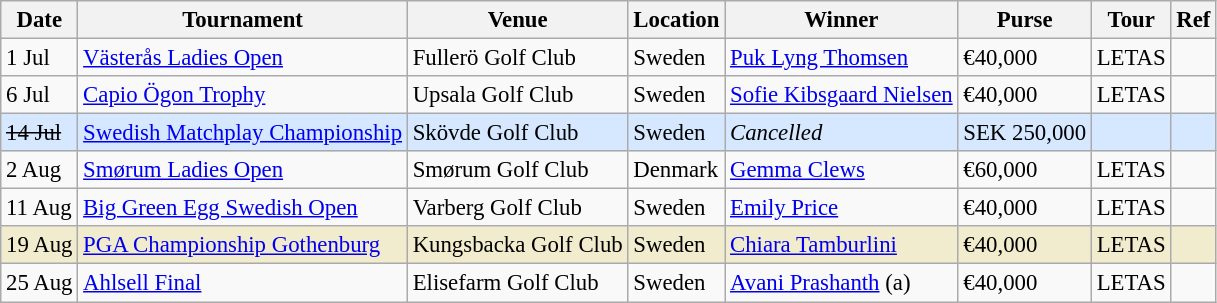<table class="wikitable sortable" style="font-size:95%;">
<tr>
<th>Date</th>
<th>Tournament</th>
<th>Venue</th>
<th>Location</th>
<th>Winner</th>
<th>Purse</th>
<th>Tour</th>
<th>Ref</th>
</tr>
<tr>
<td>1 Jul</td>
<td><a href='#'>Västerås Ladies Open</a></td>
<td>Fullerö Golf Club</td>
<td>Sweden</td>
<td> <a href='#'>Puk Lyng Thomsen</a></td>
<td>€40,000</td>
<td>LETAS</td>
<td></td>
</tr>
<tr>
<td>6 Jul</td>
<td><a href='#'>Capio Ögon Trophy</a></td>
<td>Upsala Golf Club</td>
<td>Sweden</td>
<td> <a href='#'>Sofie Kibsgaard Nielsen</a></td>
<td>€40,000</td>
<td>LETAS</td>
<td></td>
</tr>
<tr style="background:#D6E8FF;">
<td><s>14 Jul</s></td>
<td><a href='#'>Swedish Matchplay Championship</a></td>
<td>Skövde Golf Club</td>
<td>Sweden</td>
<td><em>Cancelled</em></td>
<td>SEK 250,000</td>
<td></td>
<td></td>
</tr>
<tr>
<td>2 Aug</td>
<td><a href='#'>Smørum Ladies Open</a></td>
<td>Smørum Golf Club</td>
<td>Denmark</td>
<td> <a href='#'>Gemma Clews</a></td>
<td>€60,000</td>
<td>LETAS</td>
<td></td>
</tr>
<tr>
<td>11 Aug</td>
<td><a href='#'>Big Green Egg Swedish Open</a></td>
<td>Varberg Golf Club</td>
<td>Sweden</td>
<td> <a href='#'>Emily Price</a></td>
<td>€40,000</td>
<td>LETAS</td>
<td></td>
</tr>
<tr style="background:#f2ecce;">
<td>19 Aug</td>
<td><a href='#'>PGA Championship Gothenburg</a></td>
<td>Kungsbacka Golf Club</td>
<td>Sweden</td>
<td> <a href='#'>Chiara Tamburlini</a></td>
<td>€40,000</td>
<td>LETAS</td>
<td></td>
</tr>
<tr>
<td>25 Aug</td>
<td><a href='#'>Ahlsell Final</a></td>
<td>Elisefarm Golf Club</td>
<td>Sweden</td>
<td> <a href='#'>Avani Prashanth</a> (a)</td>
<td>€40,000</td>
<td>LETAS</td>
<td></td>
</tr>
</table>
